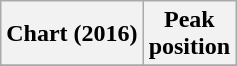<table class="wikitable sortable plainrowheaders" style="text-align:center">
<tr>
<th>Chart (2016)</th>
<th>Peak<br>position</th>
</tr>
<tr>
</tr>
</table>
